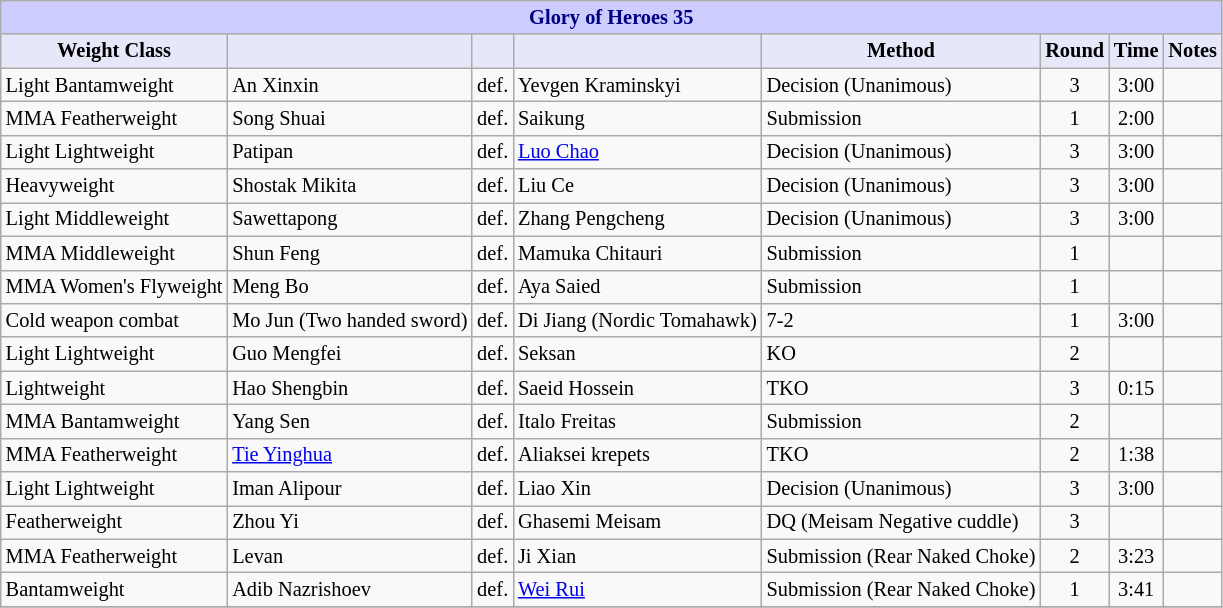<table class="wikitable" style="font-size: 85%;">
<tr>
<th colspan="8" style="background-color: #ccf; color: #000080; text-align: center;"><strong>Glory of Heroes 35</strong></th>
</tr>
<tr>
<th colspan="1" style="background-color: #E6E8FA; color: #000000; text-align: center;">Weight Class</th>
<th colspan="1" style="background-color: #E6E8FA; color: #000000; text-align: center;"></th>
<th colspan="1" style="background-color: #E6E8FA; color: #000000; text-align: center;"></th>
<th colspan="1" style="background-color: #E6E8FA; color: #000000; text-align: center;"></th>
<th colspan="1" style="background-color: #E6E8FA; color: #000000; text-align: center;">Method</th>
<th colspan="1" style="background-color: #E6E8FA; color: #000000; text-align: center;">Round</th>
<th colspan="1" style="background-color: #E6E8FA; color: #000000; text-align: center;">Time</th>
<th colspan="1" style="background-color: #E6E8FA; color: #000000; text-align: center;">Notes</th>
</tr>
<tr>
<td>Light Bantamweight</td>
<td> An Xinxin</td>
<td align=center>def.</td>
<td> Yevgen Kraminskyi</td>
<td>Decision (Unanimous)</td>
<td align=center>3</td>
<td align=center>3:00</td>
<td></td>
</tr>
<tr>
<td>MMA Featherweight</td>
<td> Song Shuai</td>
<td align=center>def.</td>
<td> Saikung</td>
<td>Submission</td>
<td align=center>1</td>
<td align=center>2:00</td>
<td></td>
</tr>
<tr>
<td>Light Lightweight</td>
<td> Patipan</td>
<td align=center>def.</td>
<td> <a href='#'>Luo Chao</a></td>
<td>Decision (Unanimous)</td>
<td align=center>3</td>
<td align=center>3:00</td>
<td></td>
</tr>
<tr>
<td>Heavyweight</td>
<td> Shostak Mikita</td>
<td align=center>def.</td>
<td> Liu Ce</td>
<td>Decision (Unanimous)</td>
<td align=center>3</td>
<td align=center>3:00</td>
<td></td>
</tr>
<tr>
<td>Light Middleweight</td>
<td> Sawettapong</td>
<td align=center>def.</td>
<td> Zhang Pengcheng</td>
<td>Decision (Unanimous)</td>
<td align=center>3</td>
<td align=center>3:00</td>
<td></td>
</tr>
<tr>
<td>MMA Middleweight</td>
<td> Shun Feng</td>
<td align=center>def.</td>
<td> Mamuka Chitauri</td>
<td>Submission</td>
<td align=center>1</td>
<td align=center></td>
<td></td>
</tr>
<tr>
<td>MMA Women's Flyweight</td>
<td> Meng Bo</td>
<td align=center>def.</td>
<td> Aya Saied</td>
<td>Submission</td>
<td align=center>1</td>
<td align=center></td>
<td></td>
</tr>
<tr>
<td>Cold weapon combat</td>
<td> Mo Jun (Two handed sword)</td>
<td align=center>def.</td>
<td> Di Jiang (Nordic Tomahawk)</td>
<td>7-2</td>
<td align=center>1</td>
<td align=center>3:00</td>
<td></td>
</tr>
<tr>
<td>Light Lightweight</td>
<td> Guo Mengfei</td>
<td align=center>def.</td>
<td> Seksan</td>
<td>KO</td>
<td align=center>2</td>
<td align=center></td>
<td></td>
</tr>
<tr>
<td>Lightweight</td>
<td> Hao Shengbin</td>
<td align=center>def.</td>
<td> Saeid Hossein</td>
<td>TKO</td>
<td align=center>3</td>
<td align=center>0:15</td>
<td></td>
</tr>
<tr>
<td>MMA Bantamweight</td>
<td> Yang Sen</td>
<td align=center>def.</td>
<td> Italo Freitas</td>
<td>Submission</td>
<td align=center>2</td>
<td align=center></td>
<td></td>
</tr>
<tr>
<td>MMA Featherweight</td>
<td> <a href='#'>Tie Yinghua</a></td>
<td align=center>def.</td>
<td> Aliaksei krepets</td>
<td>TKO</td>
<td align=center>2</td>
<td align=center>1:38</td>
<td></td>
</tr>
<tr>
<td>Light Lightweight</td>
<td> Iman Alipour</td>
<td align=center>def.</td>
<td> Liao Xin</td>
<td>Decision (Unanimous)</td>
<td align=center>3</td>
<td align=center>3:00</td>
<td></td>
</tr>
<tr>
<td>Featherweight</td>
<td> Zhou Yi</td>
<td align=center>def.</td>
<td> Ghasemi Meisam</td>
<td>DQ (Meisam Negative cuddle)</td>
<td align=center>3</td>
<td align=center></td>
<td></td>
</tr>
<tr>
<td>MMA Featherweight</td>
<td> Levan</td>
<td align=center>def.</td>
<td> Ji Xian</td>
<td>Submission (Rear Naked Choke)</td>
<td align=center>2</td>
<td align=center>3:23</td>
<td></td>
</tr>
<tr>
<td>Bantamweight</td>
<td> Adib Nazrishoev</td>
<td align=center>def.</td>
<td> <a href='#'>Wei Rui</a></td>
<td>Submission (Rear Naked Choke)</td>
<td align=center>1</td>
<td align=center>3:41</td>
<td></td>
</tr>
<tr>
</tr>
</table>
